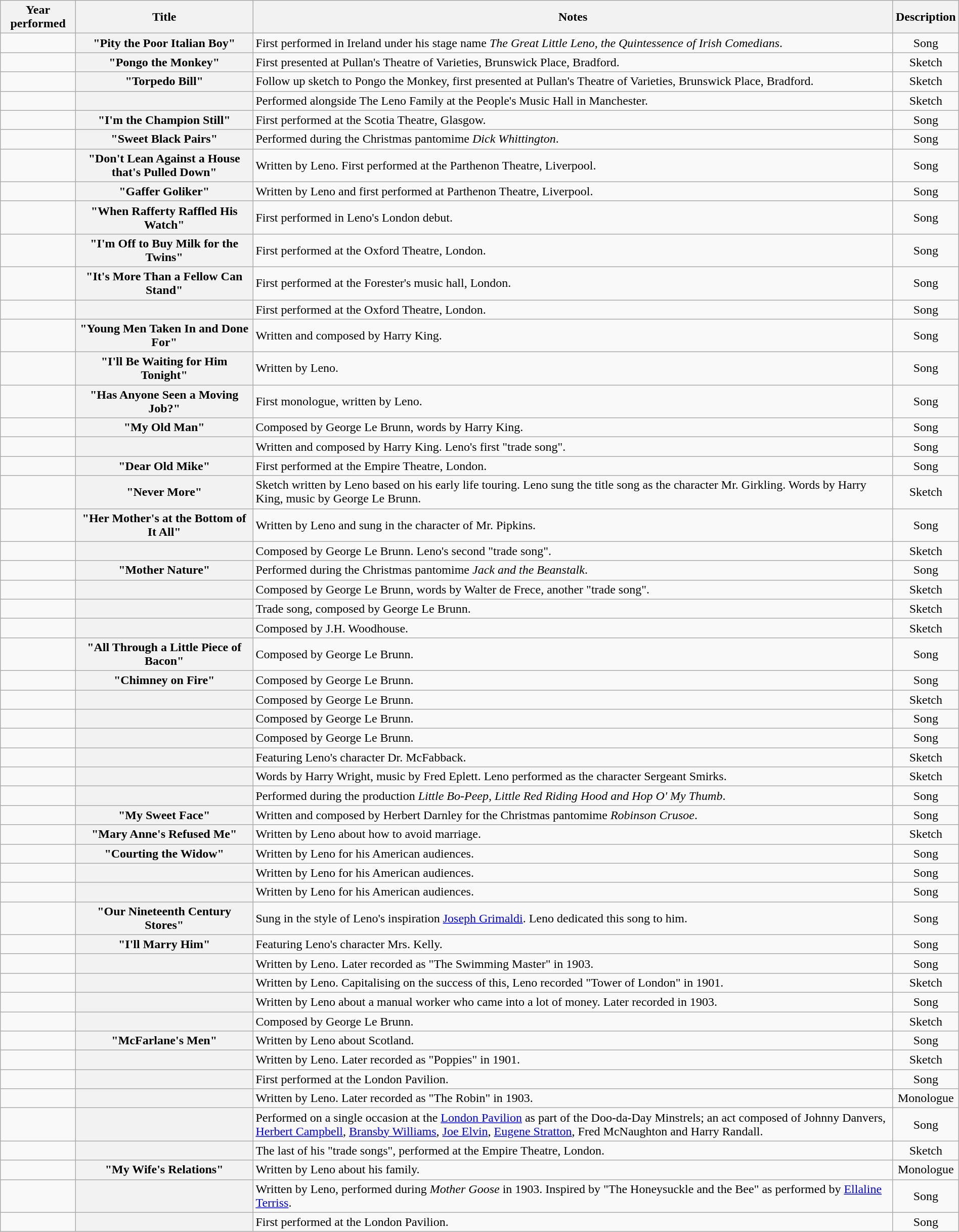<table class="wikitable sortable plainrowheaders" style="text-align: center; margin-right: 0;">
<tr>
<th scope="col">Year performed</th>
<th scope="col">Title</th>
<th scope="col" class="unsortable">Notes</th>
<th scope="col">Description</th>
</tr>
<tr>
<td></td>
<th scope="row">"Pity the Poor Italian Boy"</th>
<td style="text-align: left;">First performed in Ireland under his stage name <em>The Great Little Leno, the Quintessence of Irish Comedians</em>.</td>
<td>Song</td>
</tr>
<tr>
<td></td>
<th scope="row">"Pongo the Monkey"</th>
<td style="text-align: left;">First presented at Pullan's Theatre of Varieties, Brunswick Place, Bradford.</td>
<td>Sketch</td>
</tr>
<tr>
<td></td>
<th scope="row">"Torpedo Bill"</th>
<td style="text-align: left;">Follow up sketch to Pongo the Monkey, first presented at Pullan's Theatre of Varieties, Brunswick Place, Bradford.</td>
<td>Sketch</td>
</tr>
<tr>
<td></td>
<th scope="row"></th>
<td style="text-align: left;">Performed alongside The Leno Family at the People's Music Hall in Manchester.</td>
<td>Sketch</td>
</tr>
<tr>
<td></td>
<th scope="row">"I'm the Champion Still"</th>
<td style="text-align: left;">First performed at the Scotia Theatre, Glasgow.</td>
<td>Song</td>
</tr>
<tr>
<td></td>
<th scope="row">"Sweet Black Pairs"</th>
<td style="text-align: left;">Performed during the Christmas pantomime <em>Dick Whittington</em>.</td>
<td>Song</td>
</tr>
<tr>
<td></td>
<th scope="row">"Don't Lean Against a House that's Pulled Down"</th>
<td style="text-align: left;">Written by Leno. First performed at the Parthenon Theatre, Liverpool.</td>
<td>Song</td>
</tr>
<tr>
<td></td>
<th scope="row">"Gaffer Goliker"</th>
<td style="text-align: left;">Written by Leno and first performed at Parthenon Theatre, Liverpool.</td>
<td>Song</td>
</tr>
<tr>
<td></td>
<th scope="row">"When Rafferty Raffled His Watch"</th>
<td style="text-align: left;">First performed in Leno's London debut.</td>
<td>Song</td>
</tr>
<tr>
<td></td>
<th scope="row">"I'm Off to Buy Milk for the Twins"</th>
<td style="text-align: left;">First performed at the Oxford Theatre, London.</td>
<td>Song</td>
</tr>
<tr>
<td></td>
<th scope="row">"It's More Than a Fellow Can Stand"</th>
<td style="text-align: left;">First performed at the Forester's music hall, London.</td>
<td>Song</td>
</tr>
<tr>
<td></td>
<th scope="row"></th>
<td style="text-align: left;">First performed at the Oxford Theatre, London.</td>
<td>Song</td>
</tr>
<tr>
<td></td>
<th scope="row">"Young Men Taken In and Done For"</th>
<td style="text-align: left;">Written and composed by Harry King.</td>
<td>Song</td>
</tr>
<tr>
<td></td>
<th scope="row">"I'll Be Waiting for Him Tonight"</th>
<td style="text-align: left;">Written by Leno.</td>
<td>Song</td>
</tr>
<tr>
<td></td>
<th scope="row">"Has Anyone Seen a Moving Job?"</th>
<td style="text-align: left;">First monologue, written by Leno.</td>
<td>Song</td>
</tr>
<tr>
<td></td>
<th scope="row">"My Old Man"</th>
<td style="text-align: left;">Composed by George Le Brunn, words by Harry King.</td>
<td>Song</td>
</tr>
<tr>
<td></td>
<th scope="row"></th>
<td style="text-align: left;">Written and composed by Harry King. Leno's first "trade song".</td>
<td>Song</td>
</tr>
<tr>
<td></td>
<th scope="row">"Dear Old Mike"</th>
<td style="text-align: left;">First performed at the Empire Theatre, London.</td>
<td>Song</td>
</tr>
<tr>
<td></td>
<th scope="row">"Never More"</th>
<td style="text-align: left;">Sketch written by Leno based on his early life touring. Leno sung the title song as the character Mr. Girkling. Words by Harry King, music by George Le Brunn.</td>
<td>Sketch</td>
</tr>
<tr>
<td></td>
<th scope="row">"Her Mother's at the Bottom of It All"</th>
<td style="text-align: left;">Written by Leno and sung in the character of Mr. Pipkins.</td>
<td>Song</td>
</tr>
<tr>
<td></td>
<th scope="row"></th>
<td style="text-align: left;">Composed by George Le Brunn. Leno's second "trade song".</td>
<td>Sketch</td>
</tr>
<tr>
<td></td>
<th scope="row">"Mother Nature"</th>
<td style="text-align: left;">Performed during the Christmas pantomime <em>Jack and the Beanstalk</em>.</td>
<td>Song</td>
</tr>
<tr>
<td></td>
<th scope="row"></th>
<td style="text-align: left;">Composed by George Le Brunn, words by Walter de Frece, another "trade song".</td>
<td>Sketch</td>
</tr>
<tr>
<td></td>
<th scope="row"></th>
<td style="text-align: left;">Trade song, composed by George Le Brunn.</td>
<td>Sketch</td>
</tr>
<tr>
<td></td>
<th scope="row"></th>
<td style="text-align: left;">Composed by J.H. Woodhouse.</td>
<td>Sketch</td>
</tr>
<tr>
<td></td>
<th scope="row">"All Through a Little Piece of Bacon"</th>
<td style="text-align: left;">Composed by George Le Brunn.</td>
<td>Song</td>
</tr>
<tr>
<td></td>
<th scope="row">"Chimney on Fire"</th>
<td style="text-align: left;">Composed by George Le Brunn.</td>
<td>Song</td>
</tr>
<tr>
<td></td>
<th scope="row"></th>
<td style="text-align: left;">Composed by George Le Brunn.</td>
<td>Sketch</td>
</tr>
<tr>
<td></td>
<th scope="row"></th>
<td style="text-align: left;">Composed by George Le Brunn.</td>
<td>Song</td>
</tr>
<tr>
<td></td>
<th scope="row"></th>
<td style="text-align: left;">Composed by George Le Brunn.</td>
<td>Song</td>
</tr>
<tr>
<td></td>
<th scope="row"></th>
<td style="text-align: left;">Featuring Leno's character Dr. McFabback.</td>
<td>Sketch</td>
</tr>
<tr>
<td></td>
<th scope="row"></th>
<td style="text-align: left;">Words by Harry Wright, music by Fred Eplett. Leno performed as the character Sergeant Smirks.</td>
<td>Sketch</td>
</tr>
<tr>
<td></td>
<th scope="row"></th>
<td style="text-align: left;">Performed during the production <em>Little Bo-Peep, Little Red Riding Hood and Hop O' My Thumb</em>.</td>
<td>Song</td>
</tr>
<tr>
<td></td>
<th scope="row">"My Sweet Face"</th>
<td style="text-align: left;">Written and composed by Herbert Darnley for the Christmas pantomime <em>Robinson Crusoe</em>.</td>
<td>Song</td>
</tr>
<tr>
<td></td>
<th scope="row">"Mary Anne's Refused Me"</th>
<td style="text-align: left;">Written by Leno about how to avoid marriage.</td>
<td>Sketch</td>
</tr>
<tr>
<td></td>
<th scope="row">"Courting the Widow"</th>
<td style="text-align: left;">Written by Leno for his American audiences.</td>
<td>Song</td>
</tr>
<tr>
<td></td>
<th scope="row"></th>
<td style="text-align: left;">Written by Leno for his American audiences.</td>
<td>Song</td>
</tr>
<tr>
<td></td>
<th scope="row"></th>
<td style="text-align: left;">Written by Leno for his American audiences.</td>
<td>Song</td>
</tr>
<tr>
<td></td>
<th scope="row">"Our Nineteenth Century Stores"</th>
<td style="text-align: left;">Sung in the style of Leno's inspiration <a href='#'>Joseph Grimaldi</a>. Leno dedicated this song to him.</td>
<td>Song</td>
</tr>
<tr>
<td></td>
<th scope="row">"I'll Marry Him"</th>
<td style="text-align: left;">Featuring Leno's character Mrs. Kelly.</td>
<td>Song</td>
</tr>
<tr>
<td></td>
<th scope="row"></th>
<td style="text-align: left;">Written by Leno.  Later recorded as "The Swimming Master" in 1903.</td>
<td>Song</td>
</tr>
<tr>
<td></td>
<th scope="row"></th>
<td style="text-align: left;">Written by Leno. Capitalising on the success of this, Leno recorded "Tower of London" in 1901.</td>
<td>Sketch</td>
</tr>
<tr>
<td></td>
<th scope="row"></th>
<td style="text-align: left;">Written by Leno about a manual worker who came into a lot of money. Later recorded in 1903.</td>
<td>Song</td>
</tr>
<tr>
<td></td>
<th scope="row"></th>
<td style="text-align: left;">Composed by George Le Brunn.</td>
<td>Sketch</td>
</tr>
<tr>
<td></td>
<th scope="row">"McFarlane's Men"</th>
<td style="text-align: left;">Written by Leno about Scotland.</td>
<td>Song</td>
</tr>
<tr>
<td></td>
<th scope="row"></th>
<td style="text-align: left;">Written by Leno. Later recorded as "Poppies" in 1901.</td>
<td>Sketch</td>
</tr>
<tr>
<td></td>
<th scope="row"></th>
<td style="text-align: left;">First performed at the London Pavilion.</td>
<td>Song</td>
</tr>
<tr>
<td></td>
<th scope="row"></th>
<td style="text-align: left;">Written by Leno. Later recorded as "The Robin" in 1903.</td>
<td>Monologue</td>
</tr>
<tr>
<td></td>
<th scope="row"></th>
<td style="text-align: left;">Performed on a single occasion at the <a href='#'>London Pavilion</a> as part of the Doo-da-Day Minstrels; an act composed of Johnny Danvers, <a href='#'>Herbert Campbell</a>, <a href='#'>Bransby Williams</a>, <a href='#'>Joe Elvin</a>, <a href='#'>Eugene Stratton</a>, Fred McNaughton and Harry Randall.</td>
<td>Song</td>
</tr>
<tr>
<td></td>
<th scope="row"></th>
<td style="text-align: left;">The last of his "trade songs", performed at the Empire Theatre, London.</td>
<td>Sketch</td>
</tr>
<tr>
<td></td>
<th scope="row">"My Wife's Relations"</th>
<td style="text-align: left;">Written by Leno about his family.</td>
<td>Monologue</td>
</tr>
<tr>
<td></td>
<th scope="row"></th>
<td style="text-align: left;">Written by Leno, performed during <em>Mother Goose</em> in 1903.  Inspired by "The Honeysuckle and the Bee" as performed by <a href='#'>Ellaline Terriss</a>.</td>
<td>Song</td>
</tr>
<tr>
<td></td>
<th scope="row"></th>
<td style="text-align: left;">First performed at the London Pavilion.</td>
<td>Song</td>
</tr>
</table>
